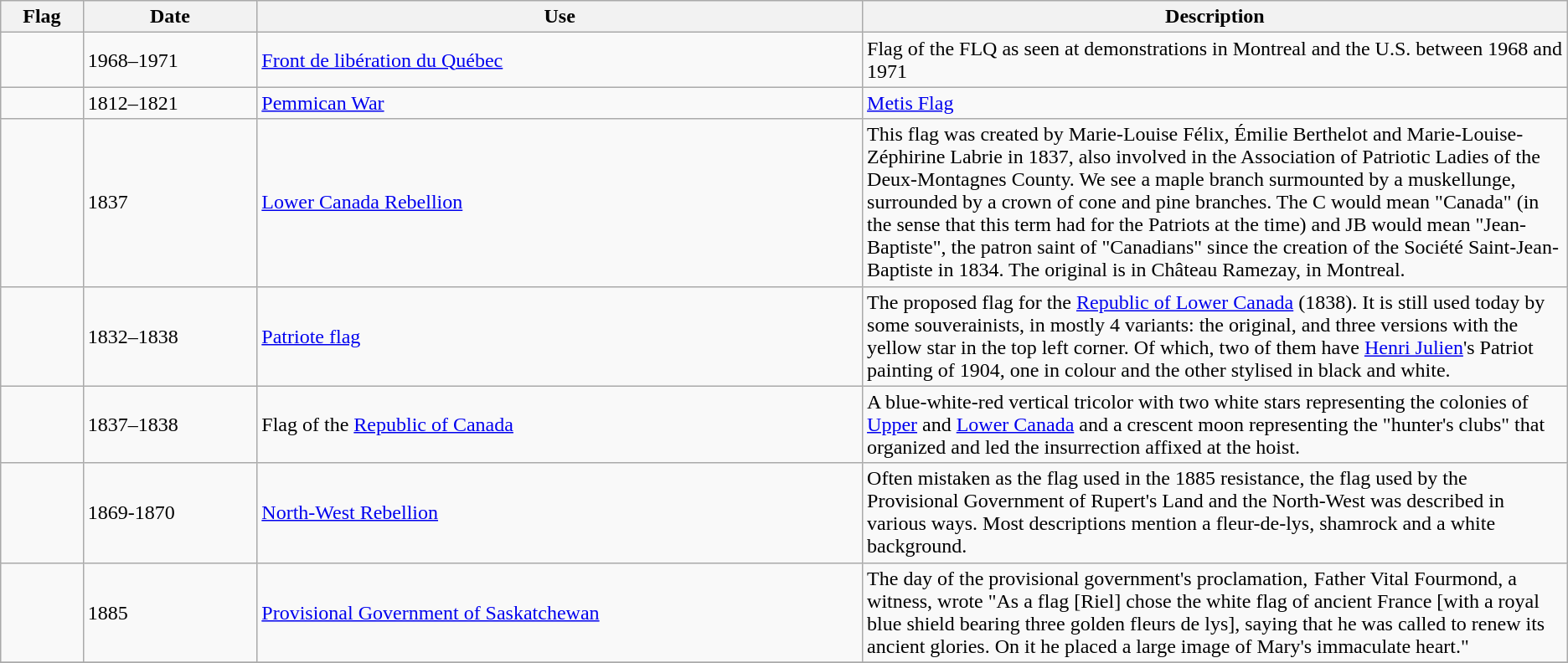<table class="wikitable">
<tr>
<th scope="col">Flag</th>
<th scope="col">Date</th>
<th scope="col">Use</th>
<th scope="col" style="width: 45%;">Description</th>
</tr>
<tr>
<td></td>
<td>1968–1971</td>
<td><a href='#'>Front de libération du Québec</a></td>
<td>Flag of the FLQ as seen at demonstrations in Montreal and the U.S. between 1968 and 1971</td>
</tr>
<tr>
<td></td>
<td>1812–1821</td>
<td><a href='#'>Pemmican War</a></td>
<td><a href='#'>Metis Flag</a></td>
</tr>
<tr>
<td></td>
<td>1837</td>
<td><a href='#'>Lower Canada Rebellion</a></td>
<td>This flag was created by Marie-Louise Félix, Émilie Berthelot and Marie-Louise-Zéphirine Labrie in 1837, also involved in the Association of Patriotic Ladies of the Deux-Montagnes County. We see a maple branch surmounted by a muskellunge, surrounded by a crown of cone and pine branches. The C would mean "Canada" (in the sense that this term had for the Patriots at the time) and JB would mean "Jean-Baptiste", the patron saint of "Canadians" since the creation of the Société Saint-Jean- Baptiste in 1834. The original is in Château Ramezay, in Montreal.</td>
</tr>
<tr>
<td></td>
<td>1832–1838</td>
<td><a href='#'>Patriote flag</a></td>
<td>The proposed flag for the <a href='#'>Republic of Lower Canada</a> (1838). It is still used today by some souverainists, in mostly 4 variants: the original, and three versions with the yellow star in the top left corner. Of which, two of them have <a href='#'>Henri Julien</a>'s Patriot painting of 1904, one in colour and the other stylised in black and white.</td>
</tr>
<tr>
<td></td>
<td>1837–1838</td>
<td>Flag of the <a href='#'>Republic of Canada</a></td>
<td>A blue-white-red vertical tricolor with two white stars representing the colonies of <a href='#'>Upper</a> and <a href='#'>Lower Canada</a> and a crescent moon representing the "hunter's clubs" that organized and led the insurrection affixed at the hoist.</td>
</tr>
<tr>
<td></td>
<td>1869-1870</td>
<td><a href='#'>North-West Rebellion</a></td>
<td>Often mistaken as the flag used in the 1885 resistance, the flag used by the Provisional Government of Rupert's Land and the North-West was described in various ways. Most descriptions mention a fleur-de-lys, shamrock and a white background.</td>
</tr>
<tr>
<td></td>
<td>1885</td>
<td><a href='#'>Provisional Government of Saskatchewan</a></td>
<td>The day of the provisional government's proclamation,  Father Vital Fourmond, a witness, wrote "As a flag [Riel] chose the white flag of ancient France [with a royal blue shield bearing three golden fleurs de lys], saying that he was called to renew its ancient glories. On it he placed a large image of Mary's immaculate heart."</td>
</tr>
<tr>
</tr>
</table>
